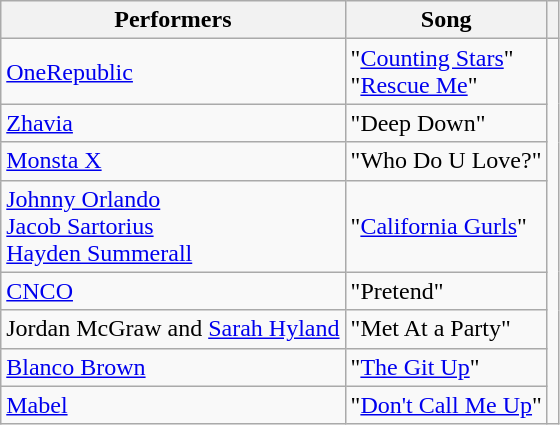<table class="wikitable">
<tr>
<th>Performers</th>
<th>Song</th>
<th></th>
</tr>
<tr>
<td><a href='#'>OneRepublic</a></td>
<td>"<a href='#'>Counting Stars</a>"<br>"<a href='#'>Rescue Me</a>"</td>
<td rowspan=8></td>
</tr>
<tr>
<td><a href='#'>Zhavia</a></td>
<td>"Deep Down"</td>
</tr>
<tr>
<td><a href='#'>Monsta X</a></td>
<td>"Who Do U Love?"</td>
</tr>
<tr>
<td><a href='#'>Johnny Orlando</a><br><a href='#'>Jacob Sartorius</a><br><a href='#'>Hayden Summerall</a></td>
<td>"<a href='#'>California Gurls</a>"</td>
</tr>
<tr>
<td><a href='#'>CNCO</a></td>
<td>"Pretend"</td>
</tr>
<tr>
<td>Jordan McGraw and <a href='#'>Sarah Hyland</a></td>
<td>"Met At a Party"</td>
</tr>
<tr>
<td><a href='#'>Blanco Brown</a></td>
<td>"<a href='#'>The Git Up</a>"</td>
</tr>
<tr>
<td><a href='#'>Mabel</a></td>
<td>"<a href='#'>Don't Call Me Up</a>"</td>
</tr>
</table>
